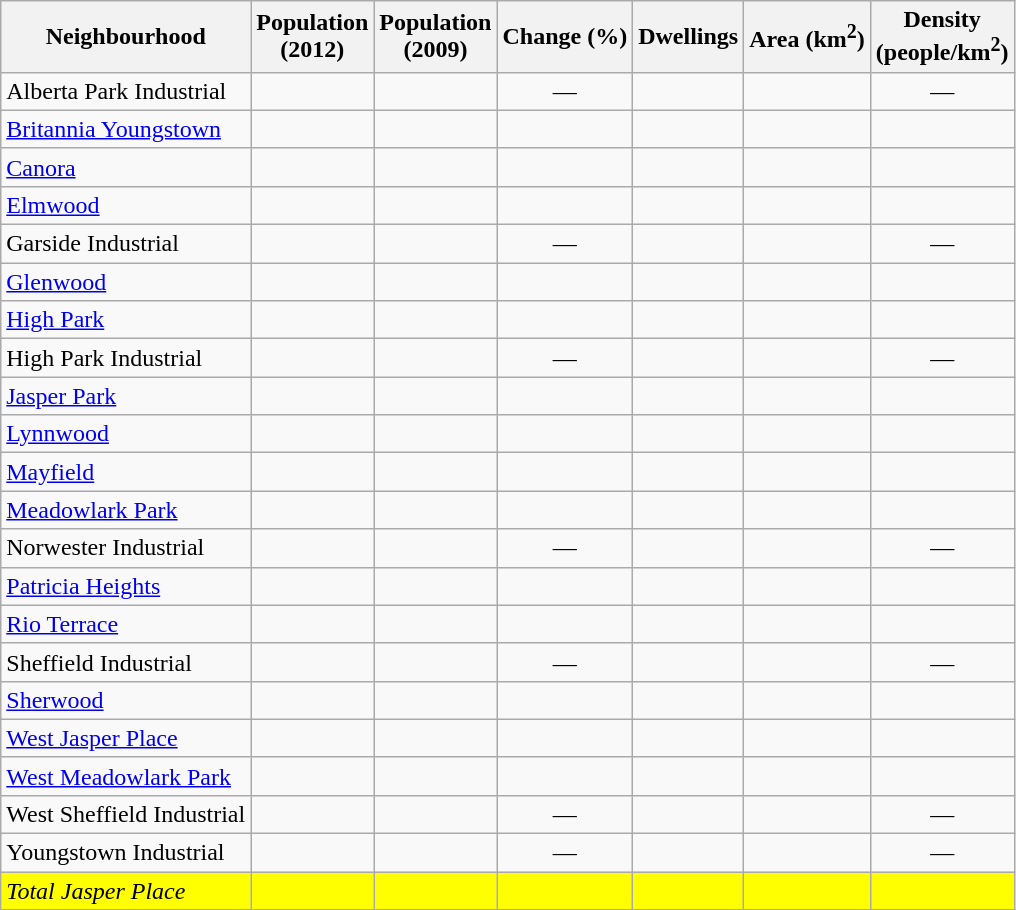<table class="wikitable sortable">
<tr>
<th>Neighbourhood</th>
<th>Population<br>(2012)</th>
<th>Population<br>(2009)</th>
<th>Change (%)</th>
<th>Dwellings</th>
<th>Area (km<sup>2</sup>)</th>
<th>Density<br>(people/km<sup>2</sup>)</th>
</tr>
<tr>
<td>Alberta Park Industrial</td>
<td align=center></td>
<td align=center></td>
<td align=center>—</td>
<td align=center></td>
<td align=center></td>
<td align=center>—</td>
</tr>
<tr>
<td><a href='#'>Britannia Youngstown</a></td>
<td align=center></td>
<td align=center></td>
<td align=center></td>
<td align=center></td>
<td align=center></td>
<td align=center></td>
</tr>
<tr>
<td><a href='#'>Canora</a></td>
<td align=center></td>
<td align=center></td>
<td align=center></td>
<td align=center></td>
<td align=center></td>
<td align=center></td>
</tr>
<tr>
<td><a href='#'>Elmwood</a></td>
<td align=center></td>
<td align=center></td>
<td align=center></td>
<td align=center></td>
<td align=center></td>
<td align=center></td>
</tr>
<tr>
<td>Garside Industrial</td>
<td align=center></td>
<td align=center></td>
<td align=center>—</td>
<td align=center></td>
<td align=center></td>
<td align=center>—</td>
</tr>
<tr>
<td><a href='#'>Glenwood</a></td>
<td align=center></td>
<td align=center></td>
<td align=center></td>
<td align=center></td>
<td align=center></td>
<td align=center></td>
</tr>
<tr>
<td><a href='#'>High Park</a></td>
<td align=center></td>
<td align=center></td>
<td align=center></td>
<td align=center></td>
<td align=center></td>
<td align=center></td>
</tr>
<tr>
<td>High Park Industrial</td>
<td align=center></td>
<td align=center></td>
<td align=center>—</td>
<td align=center></td>
<td align=center></td>
<td align=center>—</td>
</tr>
<tr>
<td><a href='#'>Jasper Park</a></td>
<td align=center></td>
<td align=center></td>
<td align=center></td>
<td align=center></td>
<td align=center></td>
<td align=center></td>
</tr>
<tr>
<td><a href='#'>Lynnwood</a></td>
<td align=center></td>
<td align=center></td>
<td align=center></td>
<td align=center></td>
<td align=center></td>
<td align=center></td>
</tr>
<tr>
<td><a href='#'>Mayfield</a></td>
<td align=center></td>
<td align=center></td>
<td align=center></td>
<td align=center></td>
<td align=center></td>
<td align=center></td>
</tr>
<tr>
<td><a href='#'>Meadowlark Park</a></td>
<td align=center></td>
<td align=center></td>
<td align=center></td>
<td align=center></td>
<td align=center></td>
<td align=center></td>
</tr>
<tr>
<td>Norwester Industrial</td>
<td align=center></td>
<td align=center></td>
<td align=center>—</td>
<td align=center></td>
<td align=center></td>
<td align=center>—</td>
</tr>
<tr>
<td><a href='#'>Patricia Heights</a></td>
<td align=center></td>
<td align=center></td>
<td align=center></td>
<td align=center></td>
<td align=center></td>
<td align=center></td>
</tr>
<tr>
<td><a href='#'>Rio Terrace</a></td>
<td align=center></td>
<td align=center></td>
<td align=center></td>
<td align=center></td>
<td align=center></td>
<td align=center></td>
</tr>
<tr>
<td>Sheffield Industrial</td>
<td align=center></td>
<td align=center></td>
<td align=center>—</td>
<td align=center></td>
<td align=center></td>
<td align=center>—</td>
</tr>
<tr>
<td><a href='#'>Sherwood</a></td>
<td align=center></td>
<td align=center></td>
<td align=center></td>
<td align=center></td>
<td align=center></td>
<td align=center></td>
</tr>
<tr>
<td><a href='#'>West Jasper Place</a></td>
<td align=center></td>
<td align=center></td>
<td align=center></td>
<td align=center></td>
<td align=center></td>
<td align=center></td>
</tr>
<tr>
<td><a href='#'>West Meadowlark Park</a></td>
<td align=center></td>
<td align=center></td>
<td align=center></td>
<td align=center></td>
<td align=center></td>
<td align=center></td>
</tr>
<tr>
<td>West Sheffield Industrial</td>
<td align=center></td>
<td align=center></td>
<td align=center>—</td>
<td align=center></td>
<td align=center></td>
<td align=center>—</td>
</tr>
<tr>
<td>Youngstown Industrial</td>
<td align=center></td>
<td align=center></td>
<td align=center>—</td>
<td align=center></td>
<td align=center></td>
<td align=center>—</td>
</tr>
<tr class="sortbottom" bgcolor="yellow">
<td><em>Total Jasper Place</em></td>
<td align=center><em></em></td>
<td align=center><em></em></td>
<td align=center><em></em></td>
<td align=center><em></em></td>
<td align=center><em></em></td>
<td align=center><em></em></td>
</tr>
<tr>
</tr>
</table>
